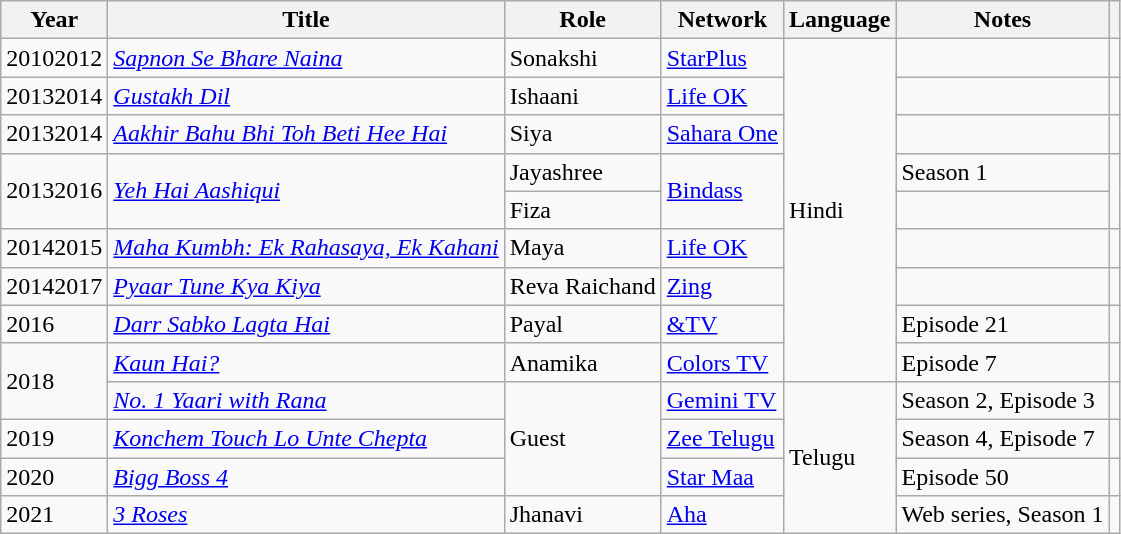<table class="wikitable sortable">
<tr>
<th scope="col">Year</th>
<th scope="col">Title</th>
<th scope="col">Role</th>
<th>Network</th>
<th scope="col">Language</th>
<th scope="col" class="unsortable">Notes</th>
<th scope="col" class="unsortable"></th>
</tr>
<tr>
<td>20102012</td>
<td><em><a href='#'>Sapnon Se Bhare Naina</a></em></td>
<td>Sonakshi</td>
<td><a href='#'>StarPlus</a></td>
<td rowspan="9">Hindi</td>
<td></td>
<td></td>
</tr>
<tr>
<td>20132014</td>
<td><em><a href='#'>Gustakh Dil</a></em></td>
<td>Ishaani</td>
<td><a href='#'>Life OK</a></td>
<td></td>
<td></td>
</tr>
<tr>
<td>20132014</td>
<td><em><a href='#'>Aakhir Bahu Bhi Toh Beti Hee Hai</a></em></td>
<td>Siya</td>
<td><a href='#'>Sahara One</a></td>
<td></td>
<td></td>
</tr>
<tr>
<td rowspan="2">20132016</td>
<td rowspan="2"><em><a href='#'>Yeh Hai Aashiqui</a></em></td>
<td>Jayashree</td>
<td rowspan="2"><a href='#'>Bindass</a></td>
<td>Season 1</td>
<td rowspan="2"></td>
</tr>
<tr>
<td>Fiza</td>
<td></td>
</tr>
<tr>
<td>20142015</td>
<td><em><a href='#'>Maha Kumbh: Ek Rahasaya, Ek Kahani</a></em></td>
<td>Maya</td>
<td><a href='#'>Life OK</a></td>
<td></td>
<td></td>
</tr>
<tr>
<td>20142017</td>
<td><em><a href='#'>Pyaar Tune Kya Kiya</a></em></td>
<td>Reva Raichand</td>
<td><a href='#'>Zing</a></td>
<td></td>
<td></td>
</tr>
<tr>
<td>2016</td>
<td><em><a href='#'>Darr Sabko Lagta Hai</a></em></td>
<td>Payal</td>
<td><a href='#'>&TV</a></td>
<td>Episode 21</td>
<td></td>
</tr>
<tr>
<td rowspan="2">2018</td>
<td><em><a href='#'>Kaun Hai?</a> </em></td>
<td>Anamika</td>
<td><a href='#'>Colors TV</a></td>
<td>Episode 7</td>
<td></td>
</tr>
<tr>
<td><em><a href='#'>No. 1 Yaari with Rana</a></em></td>
<td rowspan="3">Guest</td>
<td><a href='#'>Gemini TV</a></td>
<td rowspan="4">Telugu</td>
<td>Season 2, Episode 3</td>
<td></td>
</tr>
<tr>
<td>2019</td>
<td><em><a href='#'>Konchem Touch Lo Unte Chepta</a></em></td>
<td><a href='#'>Zee Telugu</a></td>
<td>Season 4, Episode 7</td>
<td></td>
</tr>
<tr>
<td>2020</td>
<td><a href='#'><em>Bigg Boss 4</em></a></td>
<td><a href='#'>Star Maa</a></td>
<td>Episode 50</td>
<td></td>
</tr>
<tr>
<td>2021</td>
<td><em><a href='#'>3 Roses</a></em></td>
<td>Jhanavi</td>
<td><a href='#'>Aha</a></td>
<td>Web series, Season 1</td>
<td></td>
</tr>
</table>
